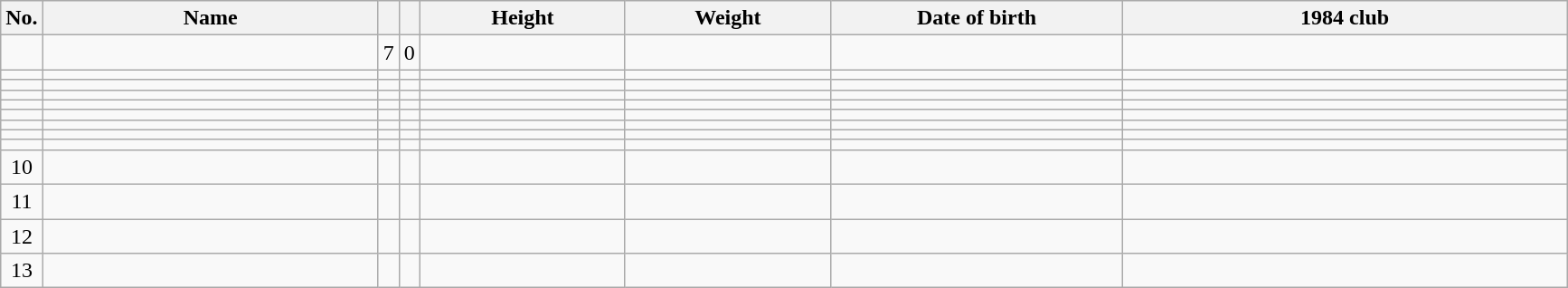<table class="wikitable sortable" style="text-align:center;">
<tr>
<th>No.</th>
<th style="width:15em">Name</th>
<th></th>
<th></th>
<th style="width:9em">Height</th>
<th style="width:9em">Weight</th>
<th style="width:13em">Date of birth</th>
<th style="width:20em">1984 club</th>
</tr>
<tr>
<td></td>
<td align=left></td>
<td>7</td>
<td>0</td>
<td></td>
<td></td>
<td align=right></td>
<td align=left></td>
</tr>
<tr>
<td></td>
<td align=left></td>
<td></td>
<td></td>
<td></td>
<td></td>
<td align=right></td>
<td align=left></td>
</tr>
<tr>
<td></td>
<td align=left></td>
<td></td>
<td></td>
<td></td>
<td></td>
<td align=right></td>
<td align=left></td>
</tr>
<tr>
<td></td>
<td align=left></td>
<td></td>
<td></td>
<td></td>
<td></td>
<td align=right></td>
<td align=left></td>
</tr>
<tr>
<td></td>
<td align=left></td>
<td></td>
<td></td>
<td></td>
<td></td>
<td align=right></td>
<td align=left></td>
</tr>
<tr>
<td></td>
<td align=left></td>
<td></td>
<td></td>
<td></td>
<td></td>
<td align=right></td>
<td align=left></td>
</tr>
<tr>
<td></td>
<td align=left></td>
<td></td>
<td></td>
<td></td>
<td></td>
<td align=right></td>
<td align=left></td>
</tr>
<tr>
<td></td>
<td align=left></td>
<td></td>
<td></td>
<td></td>
<td></td>
<td align=right></td>
<td align=left></td>
</tr>
<tr>
<td></td>
<td align=left></td>
<td></td>
<td></td>
<td></td>
<td></td>
<td align=right></td>
<td align=left></td>
</tr>
<tr>
<td>10</td>
<td align=left></td>
<td></td>
<td></td>
<td></td>
<td></td>
<td align=right></td>
<td align=left></td>
</tr>
<tr>
<td>11</td>
<td align=left></td>
<td></td>
<td></td>
<td></td>
<td></td>
<td align=right></td>
<td align=left></td>
</tr>
<tr>
<td>12</td>
<td align=left></td>
<td></td>
<td></td>
<td></td>
<td></td>
<td align=right></td>
<td align=left></td>
</tr>
<tr>
<td>13</td>
<td align=left></td>
<td></td>
<td></td>
<td></td>
<td></td>
<td align=right></td>
<td align=left></td>
</tr>
</table>
